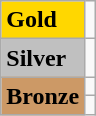<table class="wikitable">
<tr>
<td bgcolor="gold"><strong>Gold</strong></td>
<td></td>
</tr>
<tr>
<td bgcolor="silver"><strong>Silver</strong></td>
<td></td>
</tr>
<tr>
<td rowspan="2" bgcolor="#cc9966"><strong>Bronze</strong></td>
<td></td>
</tr>
<tr>
<td></td>
</tr>
</table>
